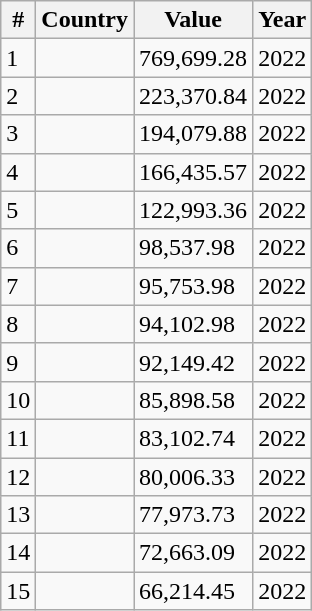<table class="wikitable sortable plainrowheads" ;">
<tr>
<th scope="col">#</th>
<th scope="col">Country</th>
<th scope="col">Value</th>
<th scope="col">Year</th>
</tr>
<tr>
<td>1</td>
<td></td>
<td>769,699.28</td>
<td>2022</td>
</tr>
<tr>
<td>2</td>
<td></td>
<td>223,370.84</td>
<td>2022</td>
</tr>
<tr>
<td>3</td>
<td></td>
<td>194,079.88</td>
<td>2022</td>
</tr>
<tr>
<td>4</td>
<td></td>
<td>166,435.57</td>
<td>2022</td>
</tr>
<tr>
<td>5</td>
<td></td>
<td>122,993.36</td>
<td>2022</td>
</tr>
<tr>
<td>6</td>
<td></td>
<td>98,537.98</td>
<td>2022</td>
</tr>
<tr>
<td>7</td>
<td></td>
<td>95,753.98</td>
<td>2022</td>
</tr>
<tr>
<td>8</td>
<td></td>
<td>94,102.98</td>
<td>2022</td>
</tr>
<tr>
<td>9</td>
<td></td>
<td>92,149.42</td>
<td>2022</td>
</tr>
<tr>
<td>10</td>
<td></td>
<td>85,898.58</td>
<td>2022</td>
</tr>
<tr>
<td>11</td>
<td></td>
<td>83,102.74</td>
<td>2022</td>
</tr>
<tr>
<td>12</td>
<td></td>
<td>80,006.33</td>
<td>2022</td>
</tr>
<tr>
<td>13</td>
<td></td>
<td>77,973.73</td>
<td>2022</td>
</tr>
<tr>
<td>14</td>
<td></td>
<td>72,663.09</td>
<td>2022</td>
</tr>
<tr>
<td>15</td>
<td></td>
<td>66,214.45</td>
<td>2022</td>
</tr>
</table>
